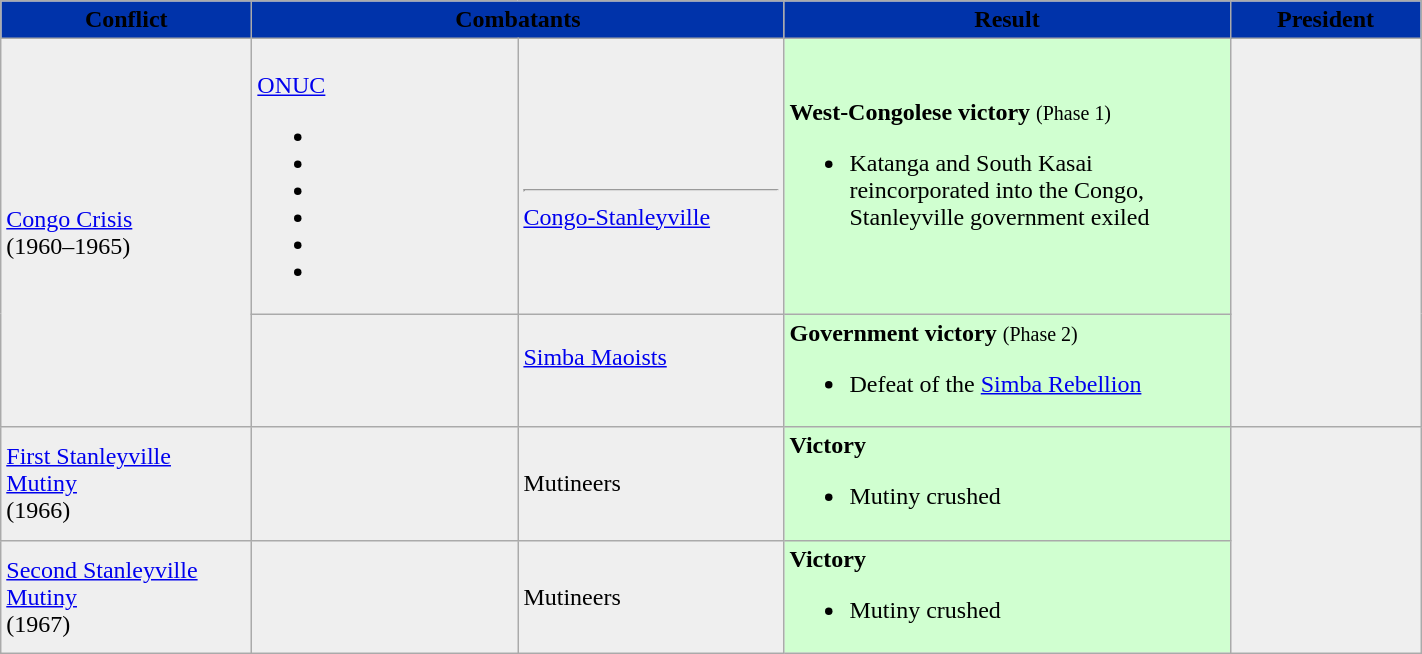<table class="wikitable">
<tr>
<th style="background:#0033AA" width="160"><span>Conflict</span></th>
<th style="background:#0033AA" width="334" colspan=2><span>Combatants</span></th>
<th style="background:#0033AA" width="290"><span>Result</span></th>
<th style="background:#0033AA" width="120"><span>President</span></th>
</tr>
<tr>
<td style="background:#efefef" rowspan=2><a href='#'>Congo Crisis</a><br>(1960–1965)</td>
<td style="background:#efefef" width=170><br> <a href='#'>ONUC</a><br><ul><li></li><li></li><li></li><li></li><li></li><li></li></ul></td>
<td style="background:#efefef" width=170><br><br><hr> <a href='#'>Congo-Stanleyville</a></td>
<td style="background:#D0FFD0"><strong>West-Congolese victory</strong> <small>(Phase 1)</small><br><ul><li>Katanga and South Kasai reincorporated into the Congo, Stanleyville government exiled</li></ul></td>
<td style="background:#efefef" rowspan=2></td>
</tr>
<tr>
<td style="background:#efefef" width=170><br><br></td>
<td style="background:#efefef" width=170> <a href='#'>Simba Maoists</a><br><br></td>
<td style="background:#D0FFD0"><strong>Government victory</strong> <small>(Phase 2)</small><br><ul><li>Defeat of the <a href='#'>Simba Rebellion</a></li></ul></td>
</tr>
<tr>
<td style="background:#efefef"><a href='#'>First Stanleyville Mutiny</a><br>(1966)</td>
<td style="background:#efefef"></td>
<td style="background:#efefef"> Mutineers</td>
<td style="background:#D0FFD0"><strong>Victory</strong><br><ul><li>Mutiny crushed</li></ul></td>
<td style="background:#efefef" rowspan=2></td>
</tr>
<tr>
<td style="background:#efefef"><a href='#'>Second Stanleyville Mutiny</a><br>(1967)</td>
<td style="background:#efefef"></td>
<td style="background:#efefef"> Mutineers</td>
<td style="background:#D0FFD0"><strong>Victory</strong><br><ul><li>Mutiny crushed</li></ul></td>
</tr>
</table>
